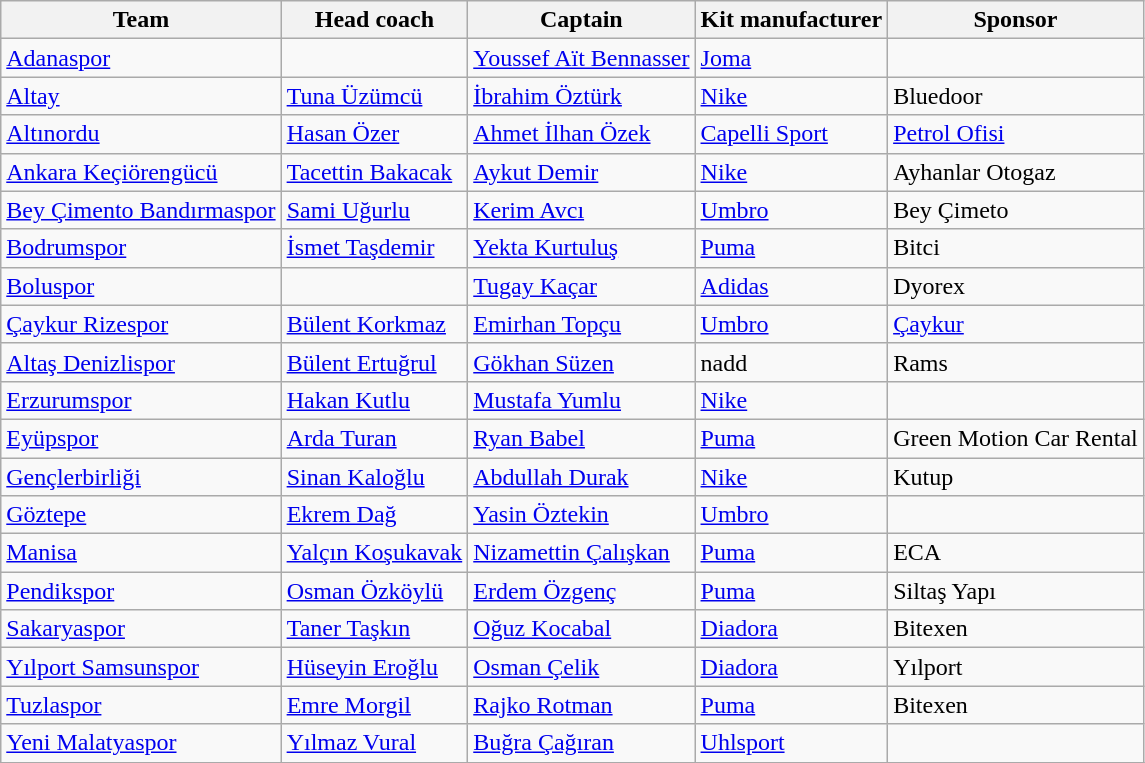<table class="wikitable sortable" style="text-align: left;">
<tr>
<th>Team</th>
<th>Head coach</th>
<th>Captain</th>
<th>Kit manufacturer</th>
<th>Sponsor</th>
</tr>
<tr>
<td><a href='#'>Adanaspor</a></td>
<td></td>
<td> <a href='#'>Youssef Aït Bennasser</a></td>
<td><a href='#'>Joma</a></td>
<td></td>
</tr>
<tr>
<td><a href='#'>Altay</a></td>
<td> <a href='#'>Tuna Üzümcü</a></td>
<td> <a href='#'>İbrahim Öztürk</a></td>
<td><a href='#'>Nike</a></td>
<td>Bluedoor</td>
</tr>
<tr>
<td><a href='#'>Altınordu</a></td>
<td> <a href='#'>Hasan Özer</a></td>
<td> <a href='#'>Ahmet İlhan Özek</a></td>
<td><a href='#'>Capelli Sport</a></td>
<td><a href='#'>Petrol Ofisi</a></td>
</tr>
<tr>
<td><a href='#'>Ankara Keçiörengücü</a></td>
<td> <a href='#'>Tacettin Bakacak</a></td>
<td> <a href='#'>Aykut Demir</a></td>
<td><a href='#'>Nike</a></td>
<td>Ayhanlar Otogaz</td>
</tr>
<tr>
<td><a href='#'>Bey Çimento Bandırmaspor</a></td>
<td> <a href='#'>Sami Uğurlu</a></td>
<td> <a href='#'>Kerim Avcı</a></td>
<td><a href='#'>Umbro</a></td>
<td>Bey Çimeto</td>
</tr>
<tr>
<td><a href='#'>Bodrumspor</a></td>
<td> <a href='#'>İsmet Taşdemir</a></td>
<td> <a href='#'>Yekta Kurtuluş</a></td>
<td><a href='#'>Puma</a></td>
<td>Bitci</td>
</tr>
<tr>
<td><a href='#'>Boluspor</a></td>
<td></td>
<td> <a href='#'>Tugay Kaçar</a></td>
<td><a href='#'>Adidas</a></td>
<td>Dyorex</td>
</tr>
<tr>
<td><a href='#'>Çaykur Rizespor</a></td>
<td> <a href='#'>Bülent Korkmaz</a></td>
<td> <a href='#'>Emirhan Topçu</a></td>
<td><a href='#'>Umbro</a></td>
<td><a href='#'>Çaykur</a></td>
</tr>
<tr>
<td><a href='#'>Altaş Denizlispor</a></td>
<td> <a href='#'>Bülent Ertuğrul</a></td>
<td> <a href='#'>Gökhan Süzen</a></td>
<td>nadd</td>
<td>Rams</td>
</tr>
<tr>
<td><a href='#'>Erzurumspor</a></td>
<td> <a href='#'>Hakan Kutlu</a></td>
<td> <a href='#'>Mustafa Yumlu</a></td>
<td><a href='#'>Nike</a></td>
<td></td>
</tr>
<tr>
<td><a href='#'>Eyüpspor</a></td>
<td> <a href='#'>Arda Turan</a></td>
<td> <a href='#'>Ryan Babel</a></td>
<td><a href='#'>Puma</a></td>
<td>Green Motion Car Rental</td>
</tr>
<tr>
<td><a href='#'>Gençlerbirliği</a></td>
<td> <a href='#'>Sinan Kaloğlu</a></td>
<td> <a href='#'>Abdullah Durak</a></td>
<td><a href='#'>Nike</a></td>
<td>Kutup</td>
</tr>
<tr>
<td><a href='#'>Göztepe</a></td>
<td> <a href='#'>Ekrem Dağ</a></td>
<td> <a href='#'>Yasin Öztekin</a></td>
<td><a href='#'>Umbro</a></td>
<td></td>
</tr>
<tr>
<td><a href='#'>Manisa</a></td>
<td> <a href='#'>Yalçın Koşukavak</a></td>
<td> <a href='#'>Nizamettin Çalışkan</a></td>
<td><a href='#'>Puma</a></td>
<td>ECA</td>
</tr>
<tr>
<td><a href='#'>Pendikspor</a></td>
<td> <a href='#'>Osman Özköylü</a></td>
<td> <a href='#'>Erdem Özgenç</a></td>
<td><a href='#'>Puma</a></td>
<td>Siltaş Yapı</td>
</tr>
<tr>
<td><a href='#'>Sakaryaspor</a></td>
<td> <a href='#'>Taner Taşkın</a></td>
<td> <a href='#'>Oğuz Kocabal</a></td>
<td><a href='#'>Diadora</a></td>
<td>Bitexen</td>
</tr>
<tr>
<td><a href='#'>Yılport Samsunspor</a></td>
<td> <a href='#'>Hüseyin Eroğlu</a></td>
<td> <a href='#'>Osman Çelik</a></td>
<td><a href='#'>Diadora</a></td>
<td>Yılport</td>
</tr>
<tr>
<td><a href='#'>Tuzlaspor</a></td>
<td> <a href='#'>Emre Morgil</a></td>
<td> <a href='#'>Rajko Rotman</a></td>
<td><a href='#'>Puma</a></td>
<td>Bitexen</td>
</tr>
<tr>
<td><a href='#'>Yeni Malatyaspor</a></td>
<td> <a href='#'>Yılmaz Vural</a></td>
<td> <a href='#'>Buğra Çağıran</a></td>
<td><a href='#'>Uhlsport</a></td>
<td></td>
</tr>
<tr>
</tr>
</table>
